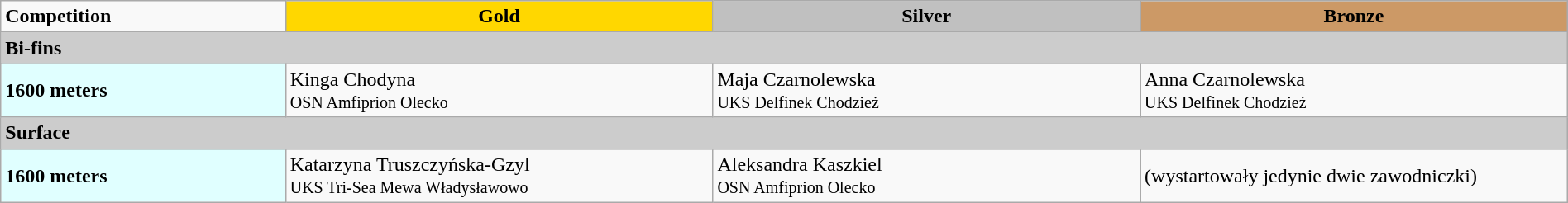<table class="wikitable" style="font-size:100%" width="100%">
<tr>
<td width="14%"><strong>Competition</strong></td>
<td align="center" bgcolor="gold" width="21%"><strong>Gold</strong></td>
<td align="center" bgcolor="silver" width="21%"><strong>Silver</strong></td>
<td align="center" bgcolor="CC9966" width="21%"><strong>Bronze</strong></td>
</tr>
<tr bgcolor="#cccccc">
<td colspan="4"><strong>Bi-fins</strong></td>
</tr>
<tr>
<td bgcolor="E0FFFF"><strong>1600 meters</strong></td>
<td>Kinga Chodyna<br><small>OSN Amfiprion Olecko</small></td>
<td>Maja Czarnolewska<br><small>UKS Delfinek Chodzież</small></td>
<td>Anna Czarnolewska<br><small>UKS Delfinek Chodzież</small></td>
</tr>
<tr bgcolor="#cccccc">
<td colspan="4"><strong>Surface</strong></td>
</tr>
<tr>
<td bgcolor="E0FFFF"><strong>1600 meters</strong></td>
<td>Katarzyna Truszczyńska-Gzyl<br><small>UKS Tri-Sea Mewa Władysławowo</small></td>
<td>Aleksandra Kaszkiel<br><small>OSN Amfiprion Olecko</small></td>
<td>(wystartowały jedynie dwie zawodniczki)</td>
</tr>
</table>
